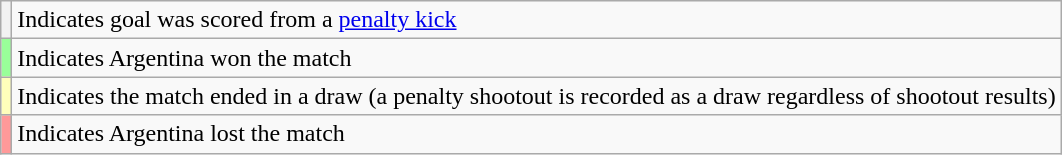<table class="wikitable plainrowheaders">
<tr>
<th scope=row style="text-align:center"></th>
<td>Indicates goal was scored from a <a href='#'>penalty kick</a></td>
</tr>
<tr>
<th scope="row" style="text-align:center; background:#9F9"></th>
<td>Indicates Argentina won the match</td>
</tr>
<tr>
<th scope="row" style="text-align:center; background:#ffb"></th>
<td>Indicates the match ended in a draw (a penalty shootout is recorded as a draw regardless of shootout results)</td>
</tr>
<tr>
<th scope="row" style="text-align:center; background:#F99"></th>
<td>Indicates Argentina lost the match</td>
</tr>
</table>
